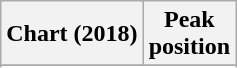<table class="wikitable sortable plainrowheaders" style="text-align:center">
<tr>
<th scope="col">Chart (2018)</th>
<th scope="col">Peak<br>position</th>
</tr>
<tr>
</tr>
<tr>
</tr>
<tr>
</tr>
</table>
